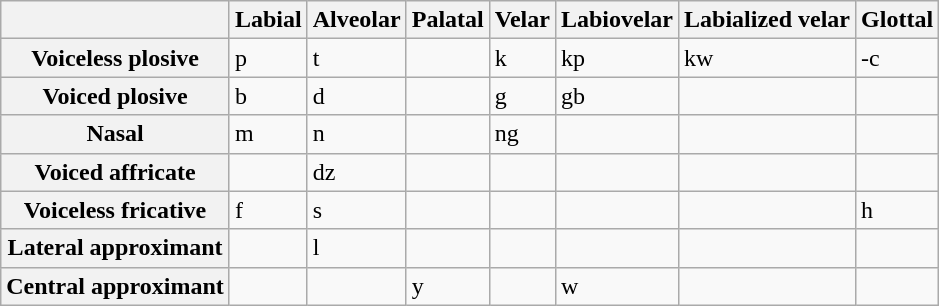<table class="wikitable">
<tr>
<th></th>
<th>Labial</th>
<th>Alveolar</th>
<th>Palatal</th>
<th>Velar</th>
<th>Labiovelar</th>
<th>Labialized velar</th>
<th>Glottal</th>
</tr>
<tr>
<th>Voiceless plosive</th>
<td>p</td>
<td>t</td>
<td></td>
<td>k</td>
<td>kp</td>
<td>kw</td>
<td>-c</td>
</tr>
<tr>
<th>Voiced plosive</th>
<td>b</td>
<td>d</td>
<td></td>
<td>g</td>
<td>gb</td>
<td></td>
<td></td>
</tr>
<tr>
<th>Nasal</th>
<td>m</td>
<td>n</td>
<td></td>
<td>ng</td>
<td></td>
<td></td>
<td></td>
</tr>
<tr>
<th>Voiced affricate</th>
<td></td>
<td>dz</td>
<td></td>
<td></td>
<td></td>
<td></td>
<td></td>
</tr>
<tr>
<th>Voiceless fricative</th>
<td>f</td>
<td>s</td>
<td></td>
<td></td>
<td></td>
<td></td>
<td>h</td>
</tr>
<tr>
<th>Lateral approximant</th>
<td></td>
<td>l</td>
<td></td>
<td></td>
<td></td>
<td></td>
<td></td>
</tr>
<tr>
<th>Central approximant</th>
<td></td>
<td></td>
<td>y</td>
<td></td>
<td>w</td>
<td></td>
<td></td>
</tr>
</table>
